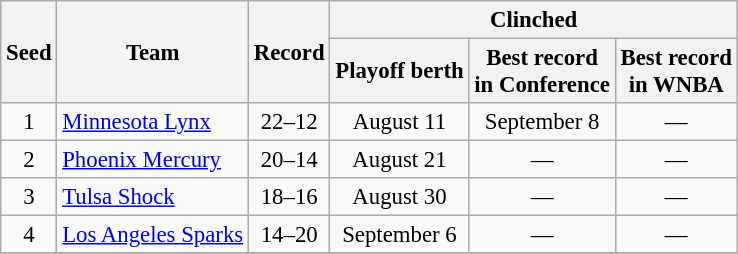<table class="wikitable"  style="font-size:95%; text-align:center">
<tr>
<th rowspan=2>Seed</th>
<th rowspan=2>Team</th>
<th rowspan=2>Record</th>
<th colspan=3>Clinched</th>
</tr>
<tr>
<th>Playoff berth</th>
<th>Best record<br> in Conference</th>
<th>Best record<br> in WNBA</th>
</tr>
<tr>
<td>1</td>
<td align=left><a href='#'>Minnesota Lynx</a></td>
<td>22–12</td>
<td>August 11</td>
<td>September 8</td>
<td>—</td>
</tr>
<tr>
<td>2</td>
<td align=left><a href='#'>Phoenix Mercury</a></td>
<td>20–14</td>
<td>August 21</td>
<td>—</td>
<td>—</td>
</tr>
<tr>
<td>3</td>
<td align=left><a href='#'>Tulsa Shock</a></td>
<td>18–16</td>
<td>August 30</td>
<td>—</td>
<td>—</td>
</tr>
<tr>
<td>4</td>
<td align=left><a href='#'>Los Angeles Sparks</a></td>
<td>14–20</td>
<td>September 6</td>
<td>—</td>
<td>—</td>
</tr>
<tr>
</tr>
</table>
